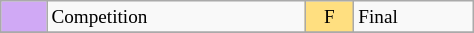<table class="wikitable" style="margin:0.5em auto; font-size:80%;position:relative;" width=25%;>
<tr>
<td bgcolor="#D0A9F5" align=center>  </td>
<td>Competition</td>
<td bgcolor="#FFDF80" align=center>F</td>
<td>Final</td>
</tr>
<tr>
</tr>
</table>
